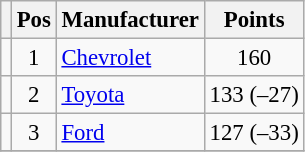<table class="wikitable" style="font-size: 95%;">
<tr>
<th></th>
<th>Pos</th>
<th>Manufacturer</th>
<th>Points</th>
</tr>
<tr>
<td align="left"></td>
<td style="text-align:center;">1</td>
<td><a href='#'>Chevrolet</a></td>
<td style="text-align:center;">160</td>
</tr>
<tr>
<td align="left"></td>
<td style="text-align:center;">2</td>
<td><a href='#'>Toyota</a></td>
<td style="text-align:center;">133 (–27)</td>
</tr>
<tr>
<td align="left"></td>
<td style="text-align:center;">3</td>
<td><a href='#'>Ford</a></td>
<td style="text-align:center;">127 (–33)</td>
</tr>
<tr class="sortbottom">
</tr>
</table>
